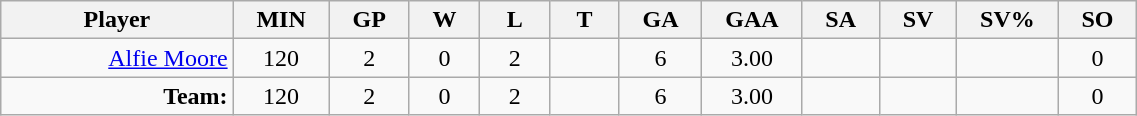<table class="wikitable sortable" width="60%">
<tr>
<th bgcolor="#DDDDFF" width="10%">Player</th>
<th width="3%" bgcolor="#DDDDFF">MIN</th>
<th width="3%" bgcolor="#DDDDFF">GP</th>
<th width="3%" bgcolor="#DDDDFF">W</th>
<th width="3%" bgcolor="#DDDDFF">L</th>
<th width="3%" bgcolor="#DDDDFF">T</th>
<th width="3%" bgcolor="#DDDDFF">GA</th>
<th width="3%" bgcolor="#DDDDFF">GAA</th>
<th width="3%" bgcolor="#DDDDFF">SA</th>
<th width="3%" bgcolor="#DDDDFF">SV</th>
<th width="3%" bgcolor="#DDDDFF">SV%</th>
<th width="3%" bgcolor="#DDDDFF">SO</th>
</tr>
<tr align="center">
<td align="right"><a href='#'>Alfie Moore</a></td>
<td>120</td>
<td>2</td>
<td>0</td>
<td>2</td>
<td></td>
<td>6</td>
<td>3.00</td>
<td></td>
<td></td>
<td></td>
<td>0</td>
</tr>
<tr align="center">
<td align="right"><strong>Team:</strong></td>
<td>120</td>
<td>2</td>
<td>0</td>
<td>2</td>
<td></td>
<td>6</td>
<td>3.00</td>
<td></td>
<td></td>
<td></td>
<td>0</td>
</tr>
</table>
